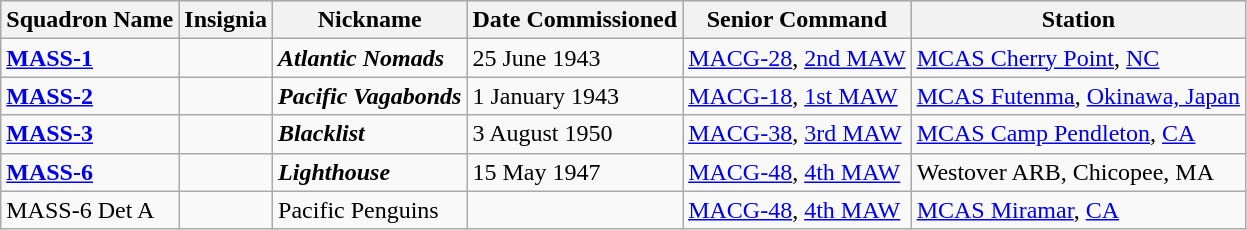<table class="wikitable sortable">
<tr bgcolor="#CCCCCC" style="text-align:center;">
<th>Squadron Name</th>
<th>Insignia</th>
<th>Nickname</th>
<th>Date Commissioned</th>
<th>Senior Command</th>
<th>Station</th>
</tr>
<tr>
<td><strong><a href='#'>MASS-1</a></strong></td>
<td></td>
<td><strong><em>Atlantic Nomads</em></strong></td>
<td>25 June 1943</td>
<td><a href='#'>MACG-28</a>, <a href='#'>2nd MAW</a></td>
<td><a href='#'>MCAS Cherry Point</a>, <a href='#'>NC</a></td>
</tr>
<tr>
<td><strong><a href='#'>MASS-2</a></strong></td>
<td></td>
<td><strong><em>Pacific Vagabonds</em></strong></td>
<td>1 January 1943 </td>
<td><a href='#'>MACG-18</a>, <a href='#'>1st MAW</a></td>
<td><a href='#'>MCAS Futenma</a>, <a href='#'>Okinawa, Japan</a></td>
</tr>
<tr>
<td><strong><a href='#'>MASS-3</a></strong></td>
<td></td>
<td><strong><em>Blacklist</em></strong></td>
<td>3 August 1950</td>
<td><a href='#'>MACG-38</a>, <a href='#'>3rd MAW</a></td>
<td><a href='#'>MCAS Camp Pendleton</a>, <a href='#'>CA</a></td>
</tr>
<tr>
<td><strong><a href='#'>MASS-6</a></strong></td>
<td></td>
<td><strong><em>Lighthouse</em></strong></td>
<td>15 May 1947</td>
<td><a href='#'>MACG-48</a>, <a href='#'>4th MAW</a></td>
<td>Westover ARB, Chicopee, MA</td>
</tr>
<tr>
<td>MASS-6 Det A</td>
<td></td>
<td>Pacific Penguins</td>
<td></td>
<td><a href='#'>MACG-48</a>, <a href='#'>4th MAW</a></td>
<td><a href='#'>MCAS Miramar</a>, <a href='#'>CA</a></td>
</tr>
</table>
